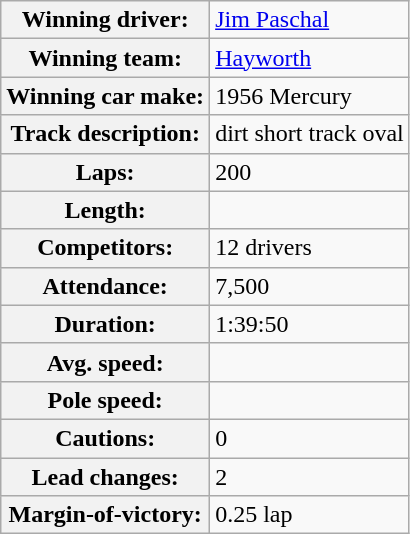<table class="wikitable" style=text-align:left>
<tr>
<th>Winning driver:</th>
<td><a href='#'>Jim Paschal</a></td>
</tr>
<tr>
<th>Winning team:</th>
<td><a href='#'>Hayworth</a></td>
</tr>
<tr>
<th>Winning car make:</th>
<td>1956 Mercury</td>
</tr>
<tr>
<th>Track description:</th>
<td> dirt short track oval</td>
</tr>
<tr>
<th>Laps:</th>
<td>200</td>
</tr>
<tr>
<th>Length:</th>
<td></td>
</tr>
<tr>
<th>Competitors:</th>
<td>12 drivers</td>
</tr>
<tr>
<th>Attendance:</th>
<td>7,500</td>
</tr>
<tr>
<th>Duration:</th>
<td>1:39:50</td>
</tr>
<tr>
<th>Avg. speed:</th>
<td></td>
</tr>
<tr>
<th>Pole speed:</th>
<td></td>
</tr>
<tr>
<th>Cautions:</th>
<td>0</td>
</tr>
<tr>
<th>Lead changes:</th>
<td>2</td>
</tr>
<tr>
<th>Margin-of-victory:</th>
<td>0.25 lap</td>
</tr>
</table>
